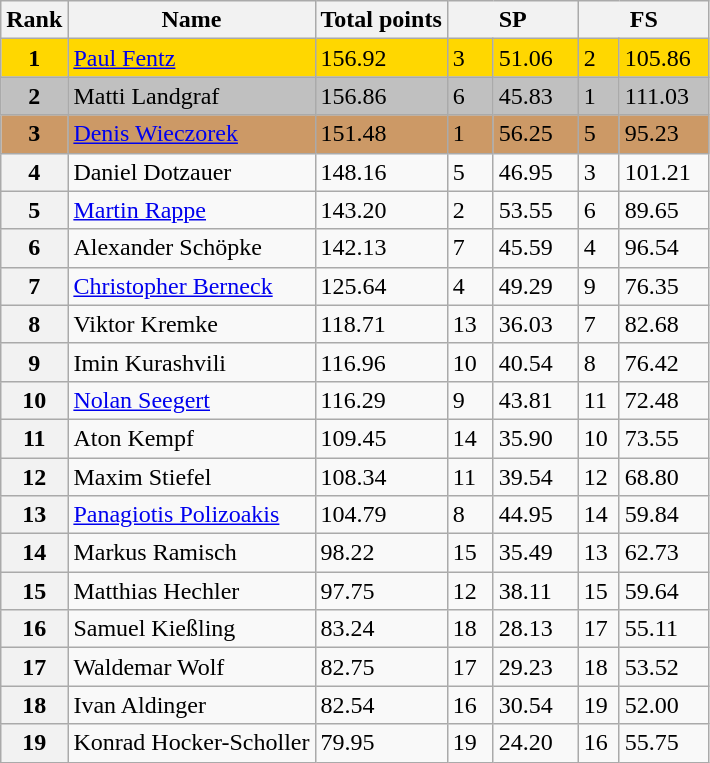<table class="wikitable">
<tr>
<th>Rank</th>
<th>Name</th>
<th>Total points</th>
<th colspan="2" width="80px">SP</th>
<th colspan="2" width="80px">FS</th>
</tr>
<tr bgcolor="gold">
<td align="center"><strong>1</strong></td>
<td><a href='#'>Paul Fentz</a></td>
<td>156.92</td>
<td>3</td>
<td>51.06</td>
<td>2</td>
<td>105.86</td>
</tr>
<tr bgcolor="silver">
<td align="center"><strong>2</strong></td>
<td>Matti Landgraf</td>
<td>156.86</td>
<td>6</td>
<td>45.83</td>
<td>1</td>
<td>111.03</td>
</tr>
<tr bgcolor="cc9966">
<td align="center"><strong>3</strong></td>
<td><a href='#'>Denis Wieczorek</a></td>
<td>151.48</td>
<td>1</td>
<td>56.25</td>
<td>5</td>
<td>95.23</td>
</tr>
<tr>
<th>4</th>
<td>Daniel Dotzauer</td>
<td>148.16</td>
<td>5</td>
<td>46.95</td>
<td>3</td>
<td>101.21</td>
</tr>
<tr>
<th>5</th>
<td><a href='#'>Martin Rappe</a></td>
<td>143.20</td>
<td>2</td>
<td>53.55</td>
<td>6</td>
<td>89.65</td>
</tr>
<tr>
<th>6</th>
<td>Alexander Schöpke</td>
<td>142.13</td>
<td>7</td>
<td>45.59</td>
<td>4</td>
<td>96.54</td>
</tr>
<tr>
<th>7</th>
<td><a href='#'>Christopher Berneck</a></td>
<td>125.64</td>
<td>4</td>
<td>49.29</td>
<td>9</td>
<td>76.35</td>
</tr>
<tr>
<th>8</th>
<td>Viktor Kremke</td>
<td>118.71</td>
<td>13</td>
<td>36.03</td>
<td>7</td>
<td>82.68</td>
</tr>
<tr>
<th>9</th>
<td>Imin Kurashvili</td>
<td>116.96</td>
<td>10</td>
<td>40.54</td>
<td>8</td>
<td>76.42</td>
</tr>
<tr>
<th>10</th>
<td><a href='#'>Nolan Seegert</a></td>
<td>116.29</td>
<td>9</td>
<td>43.81</td>
<td>11</td>
<td>72.48</td>
</tr>
<tr>
<th>11</th>
<td>Aton Kempf</td>
<td>109.45</td>
<td>14</td>
<td>35.90</td>
<td>10</td>
<td>73.55</td>
</tr>
<tr>
<th>12</th>
<td>Maxim Stiefel</td>
<td>108.34</td>
<td>11</td>
<td>39.54</td>
<td>12</td>
<td>68.80</td>
</tr>
<tr>
<th>13</th>
<td><a href='#'>Panagiotis Polizoakis</a></td>
<td>104.79</td>
<td>8</td>
<td>44.95</td>
<td>14</td>
<td>59.84</td>
</tr>
<tr>
<th>14</th>
<td>Markus Ramisch</td>
<td>98.22</td>
<td>15</td>
<td>35.49</td>
<td>13</td>
<td>62.73</td>
</tr>
<tr>
<th>15</th>
<td>Matthias Hechler</td>
<td>97.75</td>
<td>12</td>
<td>38.11</td>
<td>15</td>
<td>59.64</td>
</tr>
<tr>
<th>16</th>
<td>Samuel Kießling</td>
<td>83.24</td>
<td>18</td>
<td>28.13</td>
<td>17</td>
<td>55.11</td>
</tr>
<tr>
<th>17</th>
<td>Waldemar Wolf</td>
<td>82.75</td>
<td>17</td>
<td>29.23</td>
<td>18</td>
<td>53.52</td>
</tr>
<tr>
<th>18</th>
<td>Ivan Aldinger</td>
<td>82.54</td>
<td>16</td>
<td>30.54</td>
<td>19</td>
<td>52.00</td>
</tr>
<tr>
<th>19</th>
<td>Konrad Hocker-Scholler</td>
<td>79.95</td>
<td>19</td>
<td>24.20</td>
<td>16</td>
<td>55.75</td>
</tr>
</table>
